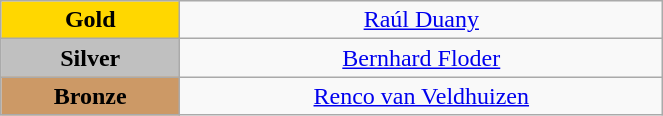<table class="wikitable" style="text-align:center; " width="35%">
<tr>
<td bgcolor="gold"><strong>Gold</strong></td>
<td><a href='#'>Raúl Duany</a><br>  <small><em></em></small></td>
</tr>
<tr>
<td bgcolor="silver"><strong>Silver</strong></td>
<td><a href='#'>Bernhard Floder</a><br>  <small><em></em></small></td>
</tr>
<tr>
<td bgcolor="CC9966"><strong>Bronze</strong></td>
<td><a href='#'>Renco van Veldhuizen</a><br>  <small><em></em></small></td>
</tr>
</table>
